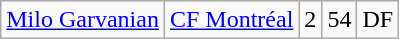<table class="wikitable" style="text-align: center;">
<tr>
<td><a href='#'>Milo Garvanian</a></td>
<td><a href='#'>CF Montréal</a></td>
<td>2</td>
<td>54</td>
<td>DF</td>
</tr>
</table>
